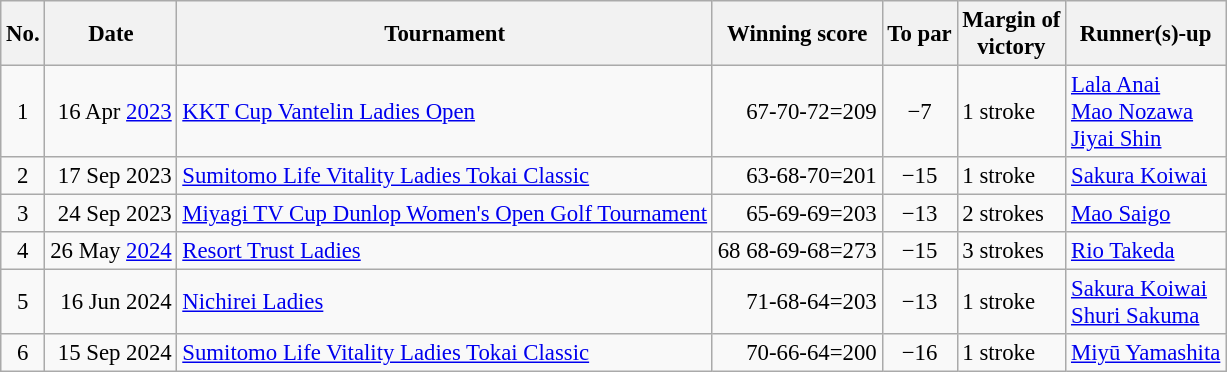<table class="wikitable" style="font-size:95%;">
<tr>
<th>No.</th>
<th>Date</th>
<th>Tournament</th>
<th>Winning score</th>
<th>To par</th>
<th>Margin of<br>victory</th>
<th>Runner(s)-up</th>
</tr>
<tr>
<td align=center>1</td>
<td align=right>16 Apr <a href='#'>2023</a></td>
<td><a href='#'>KKT Cup Vantelin Ladies Open</a></td>
<td align=right>67-70-72=209</td>
<td align=center>−7</td>
<td>1 stroke</td>
<td> <a href='#'>Lala Anai</a><br> <a href='#'>Mao Nozawa</a><br> <a href='#'>Jiyai Shin</a></td>
</tr>
<tr>
<td align=center>2</td>
<td align=right>17 Sep 2023</td>
<td><a href='#'>Sumitomo Life Vitality Ladies Tokai Classic</a></td>
<td align=right>63-68-70=201</td>
<td align=center>−15</td>
<td>1 stroke</td>
<td> <a href='#'>Sakura Koiwai</a></td>
</tr>
<tr>
<td align=center>3</td>
<td align=right>24 Sep 2023</td>
<td><a href='#'>Miyagi TV Cup Dunlop Women's Open Golf Tournament</a></td>
<td align=right>65-69-69=203</td>
<td align=center>−13</td>
<td>2 strokes</td>
<td> <a href='#'>Mao Saigo</a></td>
</tr>
<tr>
<td align=center>4</td>
<td align=right>26 May <a href='#'>2024</a></td>
<td><a href='#'>Resort Trust Ladies</a></td>
<td align=right>68	68-69-68=273</td>
<td align=center>−15</td>
<td>3 strokes</td>
<td> <a href='#'>Rio Takeda</a></td>
</tr>
<tr>
<td align=center>5</td>
<td align=right>16 Jun 2024</td>
<td><a href='#'>Nichirei Ladies</a></td>
<td align=right>71-68-64=203</td>
<td align=center>−13</td>
<td>1 stroke</td>
<td> <a href='#'>Sakura Koiwai</a><br> <a href='#'>Shuri Sakuma</a></td>
</tr>
<tr>
<td align=center>6</td>
<td align=right>15 Sep 2024</td>
<td><a href='#'>Sumitomo Life Vitality Ladies Tokai Classic</a></td>
<td align=right>70-66-64=200</td>
<td align=center>−16</td>
<td>1 stroke</td>
<td> <a href='#'>Miyū Yamashita</a></td>
</tr>
</table>
